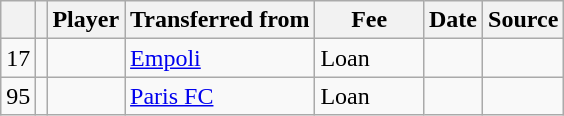<table class="wikitable plainrowheaders sortable">
<tr>
<th></th>
<th></th>
<th scope=col>Player</th>
<th>Transferred from</th>
<th !scope=col; style="width: 65px;">Fee</th>
<th scope=col>Date</th>
<th scope=col>Source</th>
</tr>
<tr>
<td align=center>17</td>
<td align=center></td>
<td></td>
<td> <a href='#'>Empoli</a></td>
<td>Loan</td>
<td></td>
<td></td>
</tr>
<tr>
<td align=center>95</td>
<td align=center></td>
<td></td>
<td> <a href='#'>Paris FC</a></td>
<td>Loan</td>
<td></td>
<td></td>
</tr>
</table>
